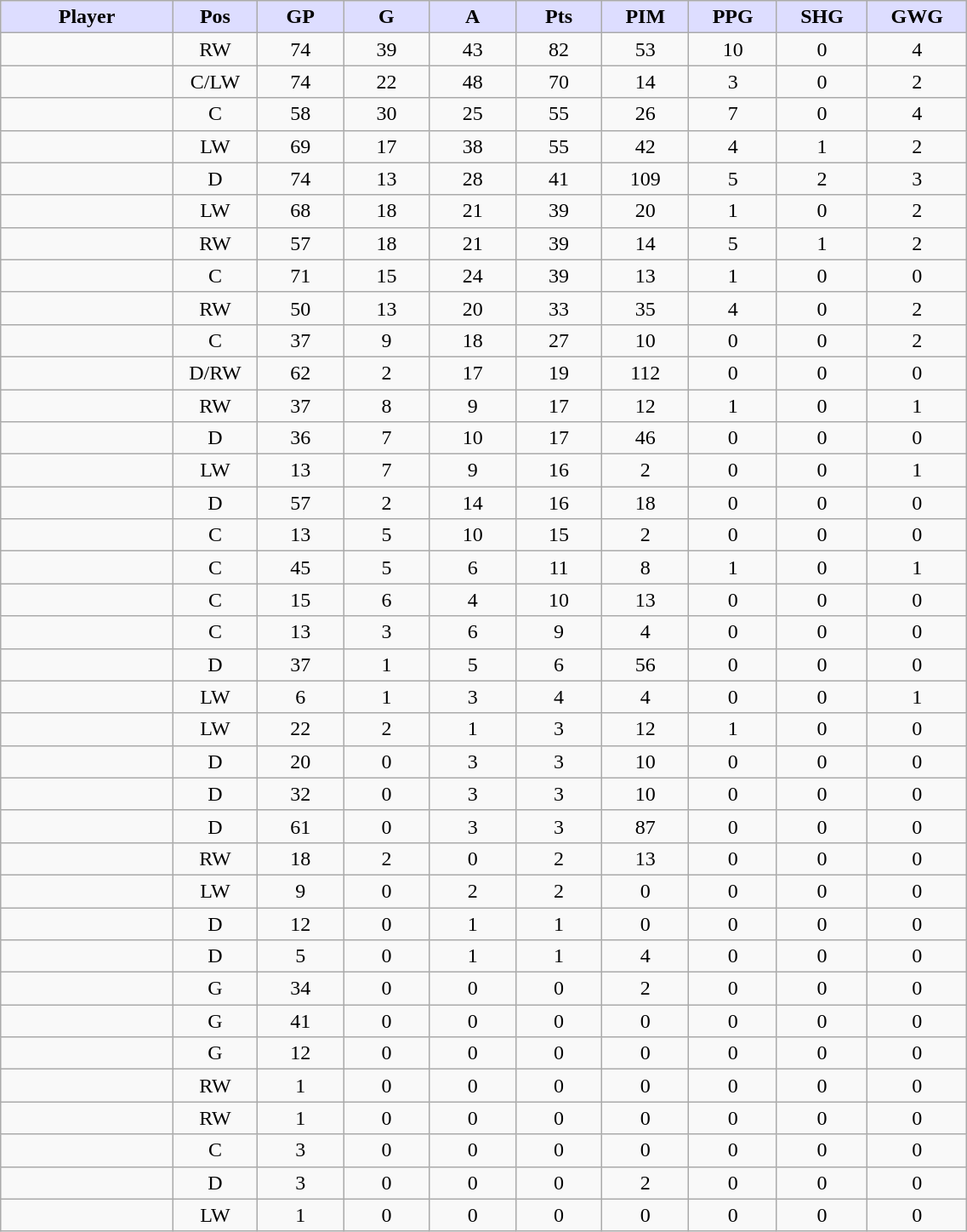<table style="width:60%;" class="wikitable sortable">
<tr style="text-align:center;">
<th style="background:#ddf; width:10%;">Player</th>
<th style="background:#ddf; width:3%;" title="Position">Pos</th>
<th style="background:#ddf; width:5%;" title="Games played">GP</th>
<th style="background:#ddf; width:5%;" title="Goals">G</th>
<th style="background:#ddf; width:5%;" title="Assists">A</th>
<th style="background:#ddf; width:5%;" title="Points">Pts</th>
<th style="background:#ddf; width:5%;" title="Penalties in Minutes">PIM</th>
<th style="background:#ddf; width:5%;" title="Power Play Goals">PPG</th>
<th style="background:#ddf; width:5%;" title="Short-handed Goals">SHG</th>
<th style="background:#ddf; width:5%;" title="Game-winning Goals">GWG</th>
</tr>
<tr style="text-align:center;">
<td style="text-align:right;"></td>
<td>RW</td>
<td>74</td>
<td>39</td>
<td>43</td>
<td>82</td>
<td>53</td>
<td>10</td>
<td>0</td>
<td>4</td>
</tr>
<tr style="text-align:center;">
<td style="text-align:right;"></td>
<td>C/LW</td>
<td>74</td>
<td>22</td>
<td>48</td>
<td>70</td>
<td>14</td>
<td>3</td>
<td>0</td>
<td>2</td>
</tr>
<tr style="text-align:center;">
<td style="text-align:right;"></td>
<td>C</td>
<td>58</td>
<td>30</td>
<td>25</td>
<td>55</td>
<td>26</td>
<td>7</td>
<td>0</td>
<td>4</td>
</tr>
<tr style="text-align:center;">
<td style="text-align:right;"></td>
<td>LW</td>
<td>69</td>
<td>17</td>
<td>38</td>
<td>55</td>
<td>42</td>
<td>4</td>
<td>1</td>
<td>2</td>
</tr>
<tr style="text-align:center;">
<td style="text-align:right;"></td>
<td>D</td>
<td>74</td>
<td>13</td>
<td>28</td>
<td>41</td>
<td>109</td>
<td>5</td>
<td>2</td>
<td>3</td>
</tr>
<tr style="text-align:center;">
<td style="text-align:right;"></td>
<td>LW</td>
<td>68</td>
<td>18</td>
<td>21</td>
<td>39</td>
<td>20</td>
<td>1</td>
<td>0</td>
<td>2</td>
</tr>
<tr style="text-align:center;">
<td style="text-align:right;"></td>
<td>RW</td>
<td>57</td>
<td>18</td>
<td>21</td>
<td>39</td>
<td>14</td>
<td>5</td>
<td>1</td>
<td>2</td>
</tr>
<tr style="text-align:center;">
<td style="text-align:right;"></td>
<td>C</td>
<td>71</td>
<td>15</td>
<td>24</td>
<td>39</td>
<td>13</td>
<td>1</td>
<td>0</td>
<td>0</td>
</tr>
<tr style="text-align:center;">
<td style="text-align:right;"></td>
<td>RW</td>
<td>50</td>
<td>13</td>
<td>20</td>
<td>33</td>
<td>35</td>
<td>4</td>
<td>0</td>
<td>2</td>
</tr>
<tr style="text-align:center;">
<td style="text-align:right;"></td>
<td>C</td>
<td>37</td>
<td>9</td>
<td>18</td>
<td>27</td>
<td>10</td>
<td>0</td>
<td>0</td>
<td>2</td>
</tr>
<tr style="text-align:center;">
<td style="text-align:right;"></td>
<td>D/RW</td>
<td>62</td>
<td>2</td>
<td>17</td>
<td>19</td>
<td>112</td>
<td>0</td>
<td>0</td>
<td>0</td>
</tr>
<tr style="text-align:center;">
<td style="text-align:right;"></td>
<td>RW</td>
<td>37</td>
<td>8</td>
<td>9</td>
<td>17</td>
<td>12</td>
<td>1</td>
<td>0</td>
<td>1</td>
</tr>
<tr style="text-align:center;">
<td style="text-align:right;"></td>
<td>D</td>
<td>36</td>
<td>7</td>
<td>10</td>
<td>17</td>
<td>46</td>
<td>0</td>
<td>0</td>
<td>0</td>
</tr>
<tr style="text-align:center;">
<td style="text-align:right;"></td>
<td>LW</td>
<td>13</td>
<td>7</td>
<td>9</td>
<td>16</td>
<td>2</td>
<td>0</td>
<td>0</td>
<td>1</td>
</tr>
<tr style="text-align:center;">
<td style="text-align:right;"></td>
<td>D</td>
<td>57</td>
<td>2</td>
<td>14</td>
<td>16</td>
<td>18</td>
<td>0</td>
<td>0</td>
<td>0</td>
</tr>
<tr style="text-align:center;">
<td style="text-align:right;"></td>
<td>C</td>
<td>13</td>
<td>5</td>
<td>10</td>
<td>15</td>
<td>2</td>
<td>0</td>
<td>0</td>
<td>0</td>
</tr>
<tr style="text-align:center;">
<td style="text-align:right;"></td>
<td>C</td>
<td>45</td>
<td>5</td>
<td>6</td>
<td>11</td>
<td>8</td>
<td>1</td>
<td>0</td>
<td>1</td>
</tr>
<tr style="text-align:center;">
<td style="text-align:right;"></td>
<td>C</td>
<td>15</td>
<td>6</td>
<td>4</td>
<td>10</td>
<td>13</td>
<td>0</td>
<td>0</td>
<td>0</td>
</tr>
<tr style="text-align:center;">
<td style="text-align:right;"></td>
<td>C</td>
<td>13</td>
<td>3</td>
<td>6</td>
<td>9</td>
<td>4</td>
<td>0</td>
<td>0</td>
<td>0</td>
</tr>
<tr style="text-align:center;">
<td style="text-align:right;"></td>
<td>D</td>
<td>37</td>
<td>1</td>
<td>5</td>
<td>6</td>
<td>56</td>
<td>0</td>
<td>0</td>
<td>0</td>
</tr>
<tr style="text-align:center;">
<td style="text-align:right;"></td>
<td>LW</td>
<td>6</td>
<td>1</td>
<td>3</td>
<td>4</td>
<td>4</td>
<td>0</td>
<td>0</td>
<td>1</td>
</tr>
<tr style="text-align:center;">
<td style="text-align:right;"></td>
<td>LW</td>
<td>22</td>
<td>2</td>
<td>1</td>
<td>3</td>
<td>12</td>
<td>1</td>
<td>0</td>
<td>0</td>
</tr>
<tr style="text-align:center;">
<td style="text-align:right;"></td>
<td>D</td>
<td>20</td>
<td>0</td>
<td>3</td>
<td>3</td>
<td>10</td>
<td>0</td>
<td>0</td>
<td>0</td>
</tr>
<tr style="text-align:center;">
<td style="text-align:right;"></td>
<td>D</td>
<td>32</td>
<td>0</td>
<td>3</td>
<td>3</td>
<td>10</td>
<td>0</td>
<td>0</td>
<td>0</td>
</tr>
<tr style="text-align:center;">
<td style="text-align:right;"></td>
<td>D</td>
<td>61</td>
<td>0</td>
<td>3</td>
<td>3</td>
<td>87</td>
<td>0</td>
<td>0</td>
<td>0</td>
</tr>
<tr style="text-align:center;">
<td style="text-align:right;"></td>
<td>RW</td>
<td>18</td>
<td>2</td>
<td>0</td>
<td>2</td>
<td>13</td>
<td>0</td>
<td>0</td>
<td>0</td>
</tr>
<tr style="text-align:center;">
<td style="text-align:right;"></td>
<td>LW</td>
<td>9</td>
<td>0</td>
<td>2</td>
<td>2</td>
<td>0</td>
<td>0</td>
<td>0</td>
<td>0</td>
</tr>
<tr style="text-align:center;">
<td style="text-align:right;"></td>
<td>D</td>
<td>12</td>
<td>0</td>
<td>1</td>
<td>1</td>
<td>0</td>
<td>0</td>
<td>0</td>
<td>0</td>
</tr>
<tr style="text-align:center;">
<td style="text-align:right;"></td>
<td>D</td>
<td>5</td>
<td>0</td>
<td>1</td>
<td>1</td>
<td>4</td>
<td>0</td>
<td>0</td>
<td>0</td>
</tr>
<tr style="text-align:center;">
<td style="text-align:right;"></td>
<td>G</td>
<td>34</td>
<td>0</td>
<td>0</td>
<td>0</td>
<td>2</td>
<td>0</td>
<td>0</td>
<td>0</td>
</tr>
<tr style="text-align:center;">
<td style="text-align:right;"></td>
<td>G</td>
<td>41</td>
<td>0</td>
<td>0</td>
<td>0</td>
<td>0</td>
<td>0</td>
<td>0</td>
<td>0</td>
</tr>
<tr style="text-align:center;">
<td style="text-align:right;"></td>
<td>G</td>
<td>12</td>
<td>0</td>
<td>0</td>
<td>0</td>
<td>0</td>
<td>0</td>
<td>0</td>
<td>0</td>
</tr>
<tr style="text-align:center;">
<td style="text-align:right;"></td>
<td>RW</td>
<td>1</td>
<td>0</td>
<td>0</td>
<td>0</td>
<td>0</td>
<td>0</td>
<td>0</td>
<td>0</td>
</tr>
<tr style="text-align:center;">
<td style="text-align:right;"></td>
<td>RW</td>
<td>1</td>
<td>0</td>
<td>0</td>
<td>0</td>
<td>0</td>
<td>0</td>
<td>0</td>
<td>0</td>
</tr>
<tr style="text-align:center;">
<td style="text-align:right;"></td>
<td>C</td>
<td>3</td>
<td>0</td>
<td>0</td>
<td>0</td>
<td>0</td>
<td>0</td>
<td>0</td>
<td>0</td>
</tr>
<tr style="text-align:center;">
<td style="text-align:right;"></td>
<td>D</td>
<td>3</td>
<td>0</td>
<td>0</td>
<td>0</td>
<td>2</td>
<td>0</td>
<td>0</td>
<td>0</td>
</tr>
<tr style="text-align:center;">
<td style="text-align:right;"></td>
<td>LW</td>
<td>1</td>
<td>0</td>
<td>0</td>
<td>0</td>
<td>0</td>
<td>0</td>
<td>0</td>
<td>0</td>
</tr>
</table>
